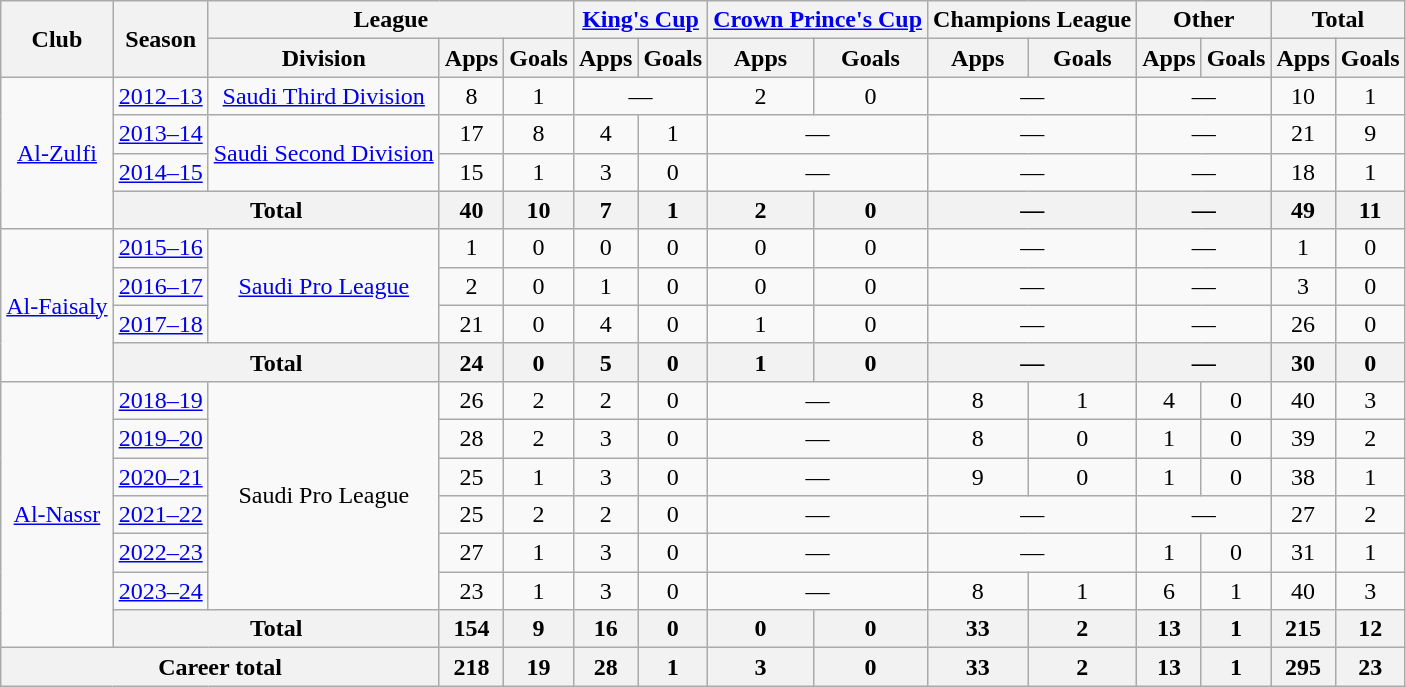<table class=wikitable style="text-align: center;">
<tr>
<th rowspan=2>Club</th>
<th rowspan=2>Season</th>
<th colspan=3>League</th>
<th colspan=2><a href='#'>King's Cup</a></th>
<th colspan=2><a href='#'>Crown Prince's Cup</a></th>
<th colspan=2>Champions League</th>
<th colspan=2>Other</th>
<th colspan=2>Total</th>
</tr>
<tr>
<th>Division</th>
<th>Apps</th>
<th>Goals</th>
<th>Apps</th>
<th>Goals</th>
<th>Apps</th>
<th>Goals</th>
<th>Apps</th>
<th>Goals</th>
<th>Apps</th>
<th>Goals</th>
<th>Apps</th>
<th>Goals</th>
</tr>
<tr>
<td rowspan=4><a href='#'>Al-Zulfi</a></td>
<td><a href='#'>2012–13</a></td>
<td><a href='#'>Saudi Third Division</a></td>
<td>8</td>
<td>1</td>
<td colspan=2>—</td>
<td>2</td>
<td>0</td>
<td colspan=2>—</td>
<td colspan=2>—</td>
<td>10</td>
<td>1</td>
</tr>
<tr>
<td><a href='#'>2013–14</a></td>
<td rowspan=2><a href='#'>Saudi Second Division</a></td>
<td>17</td>
<td>8</td>
<td>4</td>
<td>1</td>
<td colspan=2>—</td>
<td colspan=2>—</td>
<td colspan=2>—</td>
<td>21</td>
<td>9</td>
</tr>
<tr>
<td><a href='#'>2014–15</a></td>
<td>15</td>
<td>1</td>
<td>3</td>
<td>0</td>
<td colspan=2>—</td>
<td colspan=2>—</td>
<td colspan=2>—</td>
<td>18</td>
<td>1</td>
</tr>
<tr>
<th colspan=2>Total</th>
<th>40</th>
<th>10</th>
<th>7</th>
<th>1</th>
<th>2</th>
<th>0</th>
<th colspan=2>—</th>
<th colspan=2>—</th>
<th>49</th>
<th>11</th>
</tr>
<tr>
<td rowspan=4><a href='#'>Al-Faisaly</a></td>
<td><a href='#'>2015–16</a></td>
<td rowspan=3><a href='#'>Saudi Pro League</a></td>
<td>1</td>
<td>0</td>
<td>0</td>
<td>0</td>
<td>0</td>
<td>0</td>
<td colspan=2>—</td>
<td colspan=2>—</td>
<td>1</td>
<td>0</td>
</tr>
<tr>
<td><a href='#'>2016–17</a></td>
<td>2</td>
<td>0</td>
<td>1</td>
<td>0</td>
<td>0</td>
<td>0</td>
<td colspan=2>—</td>
<td colspan=2>—</td>
<td>3</td>
<td>0</td>
</tr>
<tr>
<td><a href='#'>2017–18</a></td>
<td>21</td>
<td>0</td>
<td>4</td>
<td>0</td>
<td>1</td>
<td>0</td>
<td colspan=2>—</td>
<td colspan=2>—</td>
<td>26</td>
<td>0</td>
</tr>
<tr>
<th colspan=2>Total</th>
<th>24</th>
<th>0</th>
<th>5</th>
<th>0</th>
<th>1</th>
<th>0</th>
<th colspan=2>—</th>
<th colspan=2>—</th>
<th>30</th>
<th>0</th>
</tr>
<tr>
<td rowspan=7><a href='#'>Al-Nassr</a></td>
<td><a href='#'>2018–19</a></td>
<td rowspan=6>Saudi Pro League</td>
<td>26</td>
<td>2</td>
<td>2</td>
<td>0</td>
<td colspan=2>—</td>
<td>8</td>
<td>1</td>
<td>4</td>
<td>0</td>
<td>40</td>
<td>3</td>
</tr>
<tr>
<td><a href='#'>2019–20</a></td>
<td>28</td>
<td>2</td>
<td>3</td>
<td>0</td>
<td colspan=2>—</td>
<td>8</td>
<td>0</td>
<td>1</td>
<td>0</td>
<td>39</td>
<td>2</td>
</tr>
<tr>
<td><a href='#'>2020–21</a></td>
<td>25</td>
<td>1</td>
<td>3</td>
<td>0</td>
<td colspan=2>—</td>
<td>9</td>
<td>0</td>
<td>1</td>
<td>0</td>
<td>38</td>
<td>1</td>
</tr>
<tr>
<td><a href='#'>2021–22</a></td>
<td>25</td>
<td>2</td>
<td>2</td>
<td>0</td>
<td colspan=2>—</td>
<td colspan=2>—</td>
<td colspan=2>—</td>
<td>27</td>
<td>2</td>
</tr>
<tr>
<td><a href='#'>2022–23</a></td>
<td>27</td>
<td>1</td>
<td>3</td>
<td>0</td>
<td colspan=2>—</td>
<td colspan=2>—</td>
<td>1</td>
<td>0</td>
<td>31</td>
<td>1</td>
</tr>
<tr>
<td><a href='#'>2023–24</a></td>
<td>23</td>
<td>1</td>
<td>3</td>
<td>0</td>
<td colspan=2>—</td>
<td>8</td>
<td>1</td>
<td>6</td>
<td>1</td>
<td>40</td>
<td>3</td>
</tr>
<tr>
<th colspan=2>Total</th>
<th>154</th>
<th>9</th>
<th>16</th>
<th>0</th>
<th>0</th>
<th>0</th>
<th>33</th>
<th>2</th>
<th>13</th>
<th>1</th>
<th>215</th>
<th>12</th>
</tr>
<tr>
<th colspan=3>Career total</th>
<th>218</th>
<th>19</th>
<th>28</th>
<th>1</th>
<th>3</th>
<th>0</th>
<th>33</th>
<th>2</th>
<th>13</th>
<th>1</th>
<th>295</th>
<th>23</th>
</tr>
</table>
